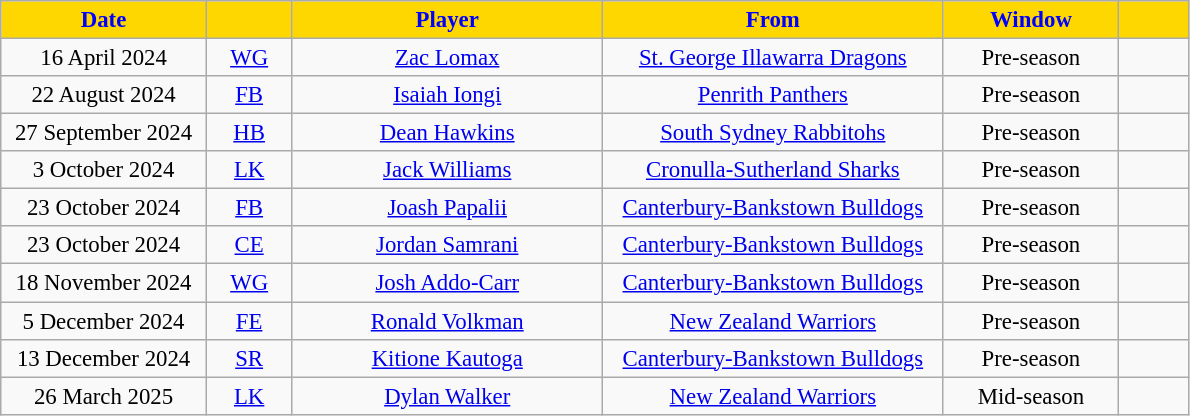<table class="wikitable" style="text-align:center; font-size:95%;">
<tr>
<th style="background:gold; color:blue; width:130px;">Date</th>
<th style="background:gold; color:blue; width:50px;"></th>
<th style="background:gold; color:blue; width:200px;">Player</th>
<th style="background:gold; color:blue; width:220px;">From</th>
<th style="background:gold; color:blue; width:110px;">Window</th>
<th style="background:gold; color:blue; width:40px;"></th>
</tr>
<tr>
<td>16 April 2024</td>
<td><a href='#'>WG</a></td>
<td> <a href='#'>Zac Lomax</a></td>
<td> <a href='#'>St. George Illawarra Dragons</a></td>
<td>Pre-season</td>
<td></td>
</tr>
<tr>
<td>22 August 2024</td>
<td><a href='#'>FB</a></td>
<td> <a href='#'>Isaiah Iongi</a></td>
<td> <a href='#'>Penrith Panthers</a></td>
<td>Pre-season</td>
<td></td>
</tr>
<tr>
<td>27 September 2024</td>
<td><a href='#'>HB</a></td>
<td> <a href='#'>Dean Hawkins</a></td>
<td> <a href='#'>South Sydney Rabbitohs</a></td>
<td>Pre-season</td>
<td></td>
</tr>
<tr>
<td>3 October 2024</td>
<td><a href='#'>LK</a></td>
<td> <a href='#'>Jack Williams</a></td>
<td> <a href='#'>Cronulla-Sutherland Sharks</a></td>
<td>Pre-season</td>
<td></td>
</tr>
<tr>
<td>23 October 2024</td>
<td><a href='#'>FB</a></td>
<td> <a href='#'>Joash Papalii</a></td>
<td> <a href='#'>Canterbury-Bankstown Bulldogs</a></td>
<td>Pre-season</td>
<td></td>
</tr>
<tr>
<td>23 October 2024</td>
<td><a href='#'>CE</a></td>
<td> <a href='#'>Jordan Samrani</a></td>
<td> <a href='#'>Canterbury-Bankstown Bulldogs</a></td>
<td>Pre-season</td>
<td></td>
</tr>
<tr>
<td>18 November 2024</td>
<td><a href='#'>WG</a></td>
<td> <a href='#'>Josh Addo-Carr</a></td>
<td> <a href='#'>Canterbury-Bankstown Bulldogs</a></td>
<td>Pre-season</td>
<td></td>
</tr>
<tr>
<td>5 December 2024</td>
<td><a href='#'>FE</a></td>
<td> <a href='#'>Ronald Volkman</a></td>
<td> <a href='#'>New Zealand Warriors</a></td>
<td>Pre-season</td>
<td></td>
</tr>
<tr>
<td>13 December 2024</td>
<td><a href='#'>SR</a></td>
<td> <a href='#'>Kitione Kautoga</a></td>
<td> <a href='#'>Canterbury-Bankstown Bulldogs</a></td>
<td>Pre-season</td>
<td></td>
</tr>
<tr>
<td>26 March 2025</td>
<td><a href='#'>LK</a></td>
<td> <a href='#'>Dylan Walker</a></td>
<td> <a href='#'>New Zealand Warriors</a></td>
<td>Mid-season</td>
<td></td>
</tr>
</table>
